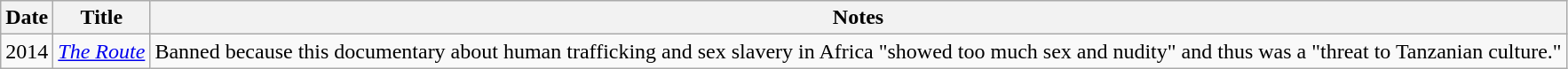<table class="wikitable sortable">
<tr>
<th>Date</th>
<th>Title</th>
<th>Notes</th>
</tr>
<tr>
<td>2014</td>
<td><em><a href='#'>The Route</a></em></td>
<td>Banned because this documentary about human trafficking and sex slavery in Africa "showed too much sex and nudity" and thus was a "threat to Tanzanian culture."</td>
</tr>
</table>
